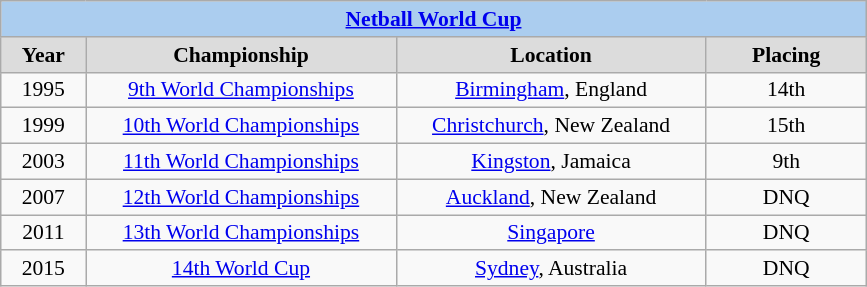<table class=wikitable style="text-align:center; font-size:90%">
<tr>
<th colspan=4 style=background:#ABCDEF><a href='#'>Netball World Cup</a></th>
</tr>
<tr>
<th width=50  style=background:gainsboro>Year</th>
<th width=200 style=background:gainsboro>Championship</th>
<th width=200 style=background:gainsboro>Location</th>
<th width=100 style=background:gainsboro>Placing</th>
</tr>
<tr>
<td>1995</td>
<td><a href='#'>9th World Championships</a></td>
<td><a href='#'>Birmingham</a>, England</td>
<td>14th</td>
</tr>
<tr>
<td>1999</td>
<td><a href='#'>10th World Championships</a></td>
<td><a href='#'>Christchurch</a>, New Zealand</td>
<td>15th</td>
</tr>
<tr>
<td>2003</td>
<td><a href='#'>11th World Championships</a></td>
<td><a href='#'>Kingston</a>, Jamaica</td>
<td>9th</td>
</tr>
<tr>
<td>2007</td>
<td><a href='#'>12th World Championships</a></td>
<td><a href='#'>Auckland</a>, New Zealand</td>
<td>DNQ</td>
</tr>
<tr>
<td>2011</td>
<td><a href='#'>13th World Championships</a></td>
<td><a href='#'>Singapore</a></td>
<td>DNQ</td>
</tr>
<tr>
<td>2015</td>
<td><a href='#'>14th World Cup</a></td>
<td><a href='#'>Sydney</a>, Australia</td>
<td>DNQ</td>
</tr>
</table>
